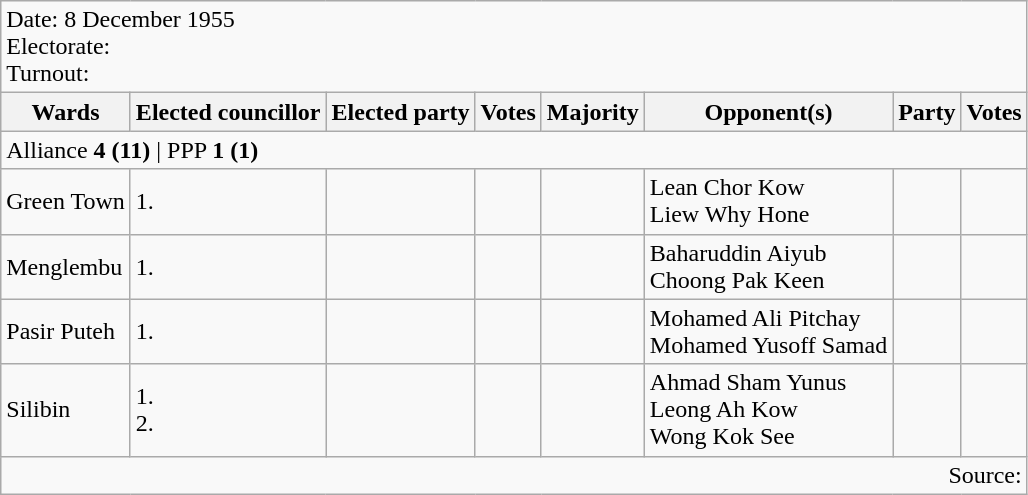<table class=wikitable>
<tr>
<td colspan=8>Date: 8 December 1955<br>Electorate: <br>Turnout:</td>
</tr>
<tr>
<th>Wards</th>
<th>Elected councillor</th>
<th>Elected party</th>
<th>Votes</th>
<th>Majority</th>
<th>Opponent(s)</th>
<th>Party</th>
<th>Votes</th>
</tr>
<tr>
<td colspan=8>Alliance <strong>4 (11)</strong> | PPP <strong>1 (1)</strong> </td>
</tr>
<tr>
<td>Green Town</td>
<td>1.</td>
<td></td>
<td></td>
<td></td>
<td>Lean Chor Kow<br>Liew Why Hone</td>
<td></td>
<td></td>
</tr>
<tr>
<td>Menglembu</td>
<td>1.</td>
<td></td>
<td></td>
<td></td>
<td>Baharuddin Aiyub<br>Choong Pak Keen</td>
<td></td>
<td></td>
</tr>
<tr>
<td>Pasir Puteh</td>
<td>1.</td>
<td></td>
<td></td>
<td></td>
<td>Mohamed Ali Pitchay<br>Mohamed Yusoff Samad</td>
<td></td>
<td></td>
</tr>
<tr>
<td>Silibin</td>
<td>1.<br>2.</td>
<td></td>
<td></td>
<td></td>
<td>Ahmad Sham Yunus<br>Leong Ah Kow<br>Wong Kok See</td>
<td></td>
<td></td>
</tr>
<tr>
<td colspan="8" style="text-align:right;">Source: <br>
</td>
</tr>
</table>
